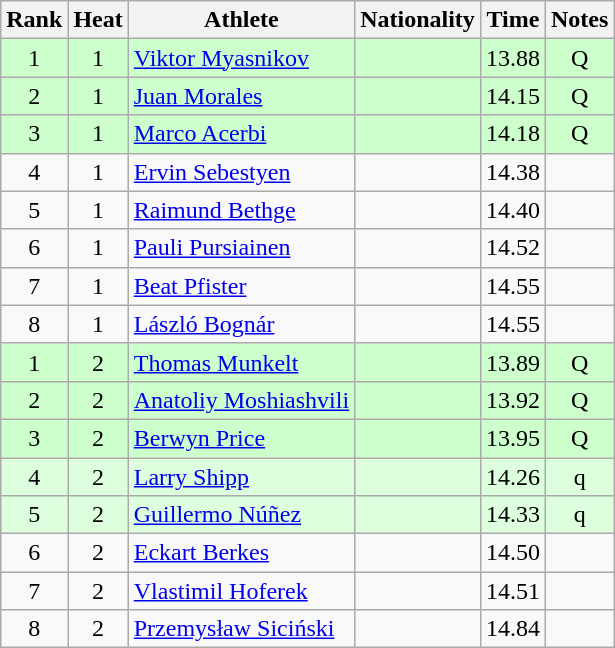<table class="wikitable sortable" style="text-align:center">
<tr>
<th>Rank</th>
<th>Heat</th>
<th>Athlete</th>
<th>Nationality</th>
<th>Time</th>
<th>Notes</th>
</tr>
<tr bgcolor=ccffcc>
<td>1</td>
<td>1</td>
<td align=left><a href='#'>Viktor Myasnikov</a></td>
<td align=left></td>
<td>13.88</td>
<td>Q</td>
</tr>
<tr bgcolor=ccffcc>
<td>2</td>
<td>1</td>
<td align=left><a href='#'>Juan Morales</a></td>
<td align=left></td>
<td>14.15</td>
<td>Q</td>
</tr>
<tr bgcolor=ccffcc>
<td>3</td>
<td>1</td>
<td align=left><a href='#'>Marco Acerbi</a></td>
<td align=left></td>
<td>14.18</td>
<td>Q</td>
</tr>
<tr>
<td>4</td>
<td>1</td>
<td align=left><a href='#'>Ervin Sebestyen</a></td>
<td align=left></td>
<td>14.38</td>
<td></td>
</tr>
<tr>
<td>5</td>
<td>1</td>
<td align=left><a href='#'>Raimund Bethge</a></td>
<td align=left></td>
<td>14.40</td>
<td></td>
</tr>
<tr>
<td>6</td>
<td>1</td>
<td align=left><a href='#'>Pauli Pursiainen</a></td>
<td align=left></td>
<td>14.52</td>
<td></td>
</tr>
<tr>
<td>7</td>
<td>1</td>
<td align=left><a href='#'>Beat Pfister</a></td>
<td align=left></td>
<td>14.55</td>
<td></td>
</tr>
<tr>
<td>8</td>
<td>1</td>
<td align=left><a href='#'>László Bognár</a></td>
<td align=left></td>
<td>14.55</td>
<td></td>
</tr>
<tr bgcolor=ccffcc>
<td>1</td>
<td>2</td>
<td align=left><a href='#'>Thomas Munkelt</a></td>
<td align=left></td>
<td>13.89</td>
<td>Q</td>
</tr>
<tr bgcolor=ccffcc>
<td>2</td>
<td>2</td>
<td align=left><a href='#'>Anatoliy Moshiashvili</a></td>
<td align=left></td>
<td>13.92</td>
<td>Q</td>
</tr>
<tr bgcolor=ccffcc>
<td>3</td>
<td>2</td>
<td align=left><a href='#'>Berwyn Price</a></td>
<td align=left></td>
<td>13.95</td>
<td>Q</td>
</tr>
<tr bgcolor=ddffdd>
<td>4</td>
<td>2</td>
<td align=left><a href='#'>Larry Shipp</a></td>
<td align=left></td>
<td>14.26</td>
<td>q</td>
</tr>
<tr bgcolor=ddffdd>
<td>5</td>
<td>2</td>
<td align=left><a href='#'>Guillermo Núñez</a></td>
<td align=left></td>
<td>14.33</td>
<td>q</td>
</tr>
<tr>
<td>6</td>
<td>2</td>
<td align=left><a href='#'>Eckart Berkes</a></td>
<td align=left></td>
<td>14.50</td>
<td></td>
</tr>
<tr>
<td>7</td>
<td>2</td>
<td align=left><a href='#'>Vlastimil Hoferek</a></td>
<td align=left></td>
<td>14.51</td>
<td></td>
</tr>
<tr>
<td>8</td>
<td>2</td>
<td align=left><a href='#'>Przemysław Siciński</a></td>
<td align=left></td>
<td>14.84</td>
<td></td>
</tr>
</table>
